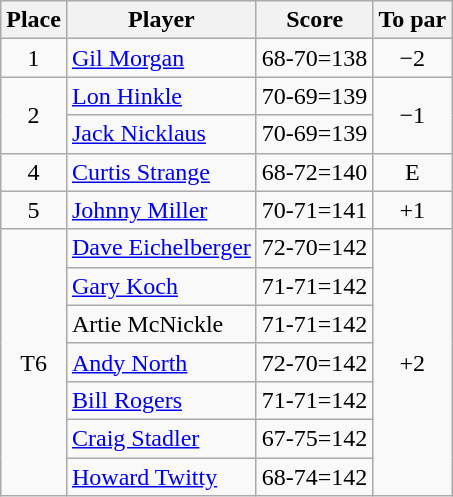<table class="wikitable">
<tr>
<th>Place</th>
<th>Player</th>
<th>Score</th>
<th>To par</th>
</tr>
<tr>
<td align="center">1</td>
<td> <a href='#'>Gil Morgan</a></td>
<td>68-70=138</td>
<td align="center">−2</td>
</tr>
<tr>
<td rowspan=2 align="center">2</td>
<td> <a href='#'>Lon Hinkle</a></td>
<td>70-69=139</td>
<td rowspan=2 align="center">−1</td>
</tr>
<tr>
<td> <a href='#'>Jack Nicklaus</a></td>
<td>70-69=139</td>
</tr>
<tr>
<td align="center">4</td>
<td> <a href='#'>Curtis Strange</a></td>
<td>68-72=140</td>
<td align="center">E</td>
</tr>
<tr>
<td align="center">5</td>
<td> <a href='#'>Johnny Miller</a></td>
<td>70-71=141</td>
<td align=center>+1</td>
</tr>
<tr>
<td rowspan=7 align="center">T6</td>
<td> <a href='#'>Dave Eichelberger</a></td>
<td>72-70=142</td>
<td rowspan=7 align="center">+2</td>
</tr>
<tr>
<td> <a href='#'>Gary Koch</a></td>
<td>71-71=142</td>
</tr>
<tr>
<td> Artie McNickle</td>
<td>71-71=142</td>
</tr>
<tr>
<td> <a href='#'>Andy North</a></td>
<td>72-70=142</td>
</tr>
<tr>
<td> <a href='#'>Bill Rogers</a></td>
<td>71-71=142</td>
</tr>
<tr>
<td> <a href='#'>Craig Stadler</a></td>
<td>67-75=142</td>
</tr>
<tr>
<td> <a href='#'>Howard Twitty</a></td>
<td>68-74=142</td>
</tr>
</table>
